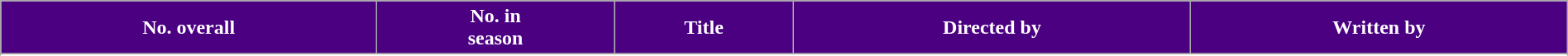<table class="wikitable plainrowheaders" style="width: 100%; margin-right: 0;">
<tr>
<th style="background:#4B0082; color:#fff;">No. overall</th>
<th style="background:#4B0082; color:#fff;">No. in<br>season</th>
<th style="background:#4B0082; color:#fff;">Title</th>
<th style="background:#4B0082; color:#fff;">Directed by</th>
<th style="background:#4B0082; color:#fff;">Written by</th>
</tr>
<tr>
</tr>
<tr>
</tr>
<tr>
</tr>
<tr>
</tr>
<tr>
</tr>
<tr>
</tr>
</table>
